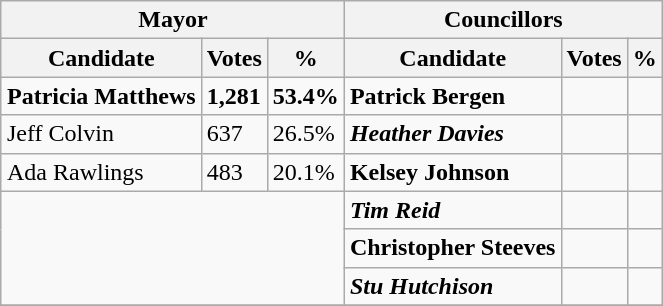<table class="wikitable collapsible collapsed" align="right">
<tr>
<th colspan=3>Mayor</th>
<th colspan=3>Councillors</th>
</tr>
<tr>
<th>Candidate</th>
<th>Votes</th>
<th>%</th>
<th>Candidate</th>
<th>Votes</th>
<th>%</th>
</tr>
<tr>
<td><strong>Patricia Matthews</strong></td>
<td><strong>1,281</strong></td>
<td><strong>53.4%</strong></td>
<td><strong>Patrick Bergen</strong></td>
<td></td>
<td></td>
</tr>
<tr>
<td>Jeff Colvin</td>
<td>637</td>
<td>26.5%</td>
<td><strong><em>Heather Davies</em></strong></td>
<td></td>
<td></td>
</tr>
<tr>
<td>Ada Rawlings</td>
<td>483</td>
<td>20.1%</td>
<td><strong>Kelsey Johnson</strong></td>
<td></td>
<td></td>
</tr>
<tr>
<td rowspan=3 colspan=3></td>
<td><strong><em>Tim Reid</em></strong></td>
<td></td>
<td></td>
</tr>
<tr>
<td><strong>Christopher Steeves</strong></td>
<td></td>
<td></td>
</tr>
<tr>
<td><strong><em>Stu Hutchison</em></strong></td>
<td></td>
<td></td>
</tr>
<tr>
</tr>
</table>
